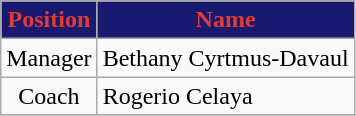<table class="wikitable" style="text-align:center;">
<tr>
<th style="background:#191970; color:#E03C31">Position</th>
<th style="background:#191970; color:#E03C31">Name</th>
</tr>
<tr>
<td>Manager</td>
<td align=left> Bethany Cyrtmus-Davaul</td>
</tr>
<tr>
<td>Coach</td>
<td align=left> Rogerio Celaya</td>
</tr>
<tr>
</tr>
</table>
